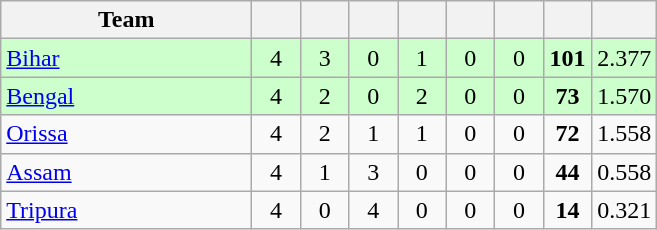<table class="wikitable" style="text-align:center">
<tr>
<th style="width:160px">Team</th>
<th style="width:25px"></th>
<th style="width:25px"></th>
<th style="width:25px"></th>
<th style="width:25px"></th>
<th style="width:25px"></th>
<th style="width:25px"></th>
<th style="width:25px"></th>
<th style="width:25px;"></th>
</tr>
<tr style="background:#cfc;">
<td style="text-align:left"><a href='#'>Bihar</a></td>
<td>4</td>
<td>3</td>
<td>0</td>
<td>1</td>
<td>0</td>
<td>0</td>
<td><strong>101</strong></td>
<td>2.377</td>
</tr>
<tr style="background:#cfc;">
<td style="text-align:left"><a href='#'>Bengal</a></td>
<td>4</td>
<td>2</td>
<td>0</td>
<td>2</td>
<td>0</td>
<td>0</td>
<td><strong>73</strong></td>
<td>1.570</td>
</tr>
<tr>
<td style="text-align:left"><a href='#'>Orissa</a></td>
<td>4</td>
<td>2</td>
<td>1</td>
<td>1</td>
<td>0</td>
<td>0</td>
<td><strong>72</strong></td>
<td>1.558</td>
</tr>
<tr>
<td style="text-align:left"><a href='#'>Assam</a></td>
<td>4</td>
<td>1</td>
<td>3</td>
<td>0</td>
<td>0</td>
<td>0</td>
<td><strong>44</strong></td>
<td>0.558</td>
</tr>
<tr>
<td style="text-align:left"><a href='#'>Tripura</a></td>
<td>4</td>
<td>0</td>
<td>4</td>
<td>0</td>
<td>0</td>
<td>0</td>
<td><strong>14</strong></td>
<td>0.321</td>
</tr>
</table>
